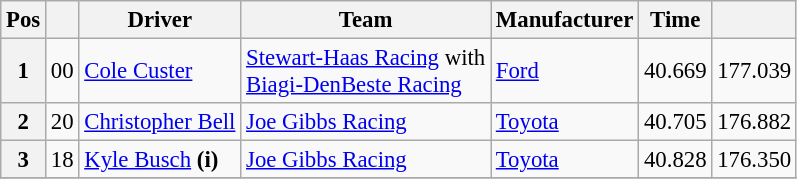<table class="wikitable" style="font-size:95%">
<tr>
<th>Pos</th>
<th></th>
<th>Driver</th>
<th>Team</th>
<th>Manufacturer</th>
<th>Time</th>
<th></th>
</tr>
<tr>
<th>1</th>
<td>00</td>
<td><a href='#'>Cole Custer</a></td>
<td><a href='#'>Stewart-Haas Racing</a> with <br> <a href='#'>Biagi-DenBeste Racing</a></td>
<td><a href='#'>Ford</a></td>
<td>40.669</td>
<td>177.039</td>
</tr>
<tr>
<th>2</th>
<td>20</td>
<td><a href='#'>Christopher Bell</a></td>
<td><a href='#'>Joe Gibbs Racing</a></td>
<td><a href='#'>Toyota</a></td>
<td>40.705</td>
<td>176.882</td>
</tr>
<tr>
<th>3</th>
<td>18</td>
<td><a href='#'>Kyle Busch</a> <strong>(i)</strong></td>
<td><a href='#'>Joe Gibbs Racing</a></td>
<td><a href='#'>Toyota</a></td>
<td>40.828</td>
<td>176.350</td>
</tr>
<tr>
</tr>
</table>
